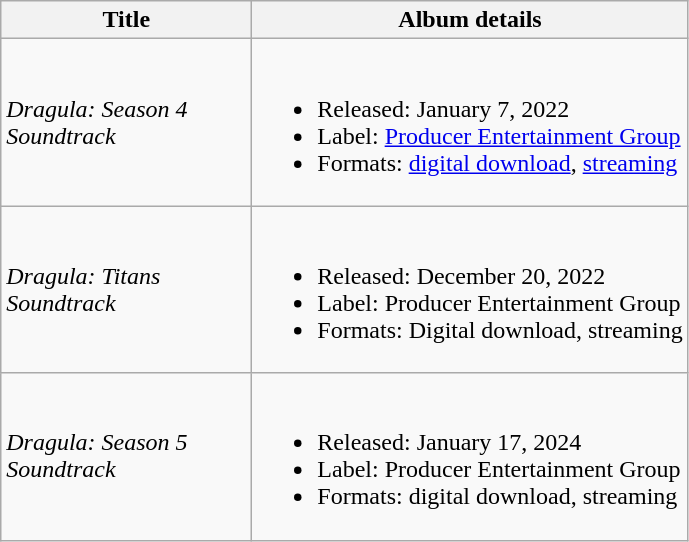<table class="wikitable">
<tr>
<th style="width:10em;">Title</th>
<th>Album details</th>
</tr>
<tr>
<td><em>Dragula: Season 4 Soundtrack</em></td>
<td><br><ul><li>Released: January 7, 2022</li><li>Label: <a href='#'>Producer Entertainment Group</a></li><li>Formats: <a href='#'>digital download</a>, <a href='#'>streaming</a></li></ul></td>
</tr>
<tr>
<td><em>Dragula: Titans Soundtrack</em></td>
<td><br><ul><li>Released: December 20, 2022</li><li>Label: Producer Entertainment Group</li><li>Formats: Digital download, streaming</li></ul></td>
</tr>
<tr>
<td><em>Dragula: Season 5 Soundtrack</em></td>
<td><br><ul><li>Released: January 17, 2024</li><li>Label: Producer Entertainment Group</li><li>Formats: digital download, streaming</li></ul></td>
</tr>
</table>
